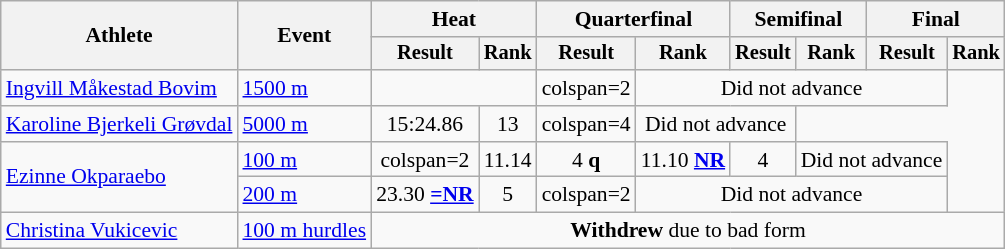<table class="wikitable" style="font-size:90%">
<tr>
<th rowspan="2">Athlete</th>
<th rowspan="2">Event</th>
<th colspan="2">Heat</th>
<th colspan="2">Quarterfinal</th>
<th colspan="2">Semifinal</th>
<th colspan="2">Final</th>
</tr>
<tr style="font-size:95%">
<th>Result</th>
<th>Rank</th>
<th>Result</th>
<th>Rank</th>
<th>Result</th>
<th>Rank</th>
<th>Result</th>
<th>Rank</th>
</tr>
<tr align=center>
<td align=left><a href='#'>Ingvill Måkestad Bovim</a></td>
<td align=left><a href='#'>1500 m</a></td>
<td colspan=2></td>
<td>colspan=2 </td>
<td colspan=4>Did not advance</td>
</tr>
<tr align=center>
<td align=left><a href='#'>Karoline Bjerkeli Grøvdal</a></td>
<td align=left><a href='#'>5000 m</a></td>
<td>15:24.86</td>
<td>13</td>
<td>colspan=4 </td>
<td colspan=2>Did not advance</td>
</tr>
<tr align=center>
<td rowspan=2 align=left><a href='#'>Ezinne Okparaebo</a></td>
<td align=left><a href='#'>100 m</a></td>
<td>colspan=2 </td>
<td>11.14</td>
<td>4 <strong>q</strong></td>
<td>11.10 <strong><a href='#'>NR</a></strong></td>
<td>4</td>
<td colspan=2>Did not advance</td>
</tr>
<tr align=center>
<td align=left><a href='#'>200 m</a></td>
<td>23.30 <strong><a href='#'>=NR</a></strong></td>
<td>5</td>
<td>colspan=2 </td>
<td colspan=4>Did not advance</td>
</tr>
<tr align=center>
<td align=left><a href='#'>Christina Vukicevic</a></td>
<td align=left><a href='#'>100 m hurdles</a></td>
<td colspan=8><strong>Withdrew</strong> due to bad form</td>
</tr>
</table>
